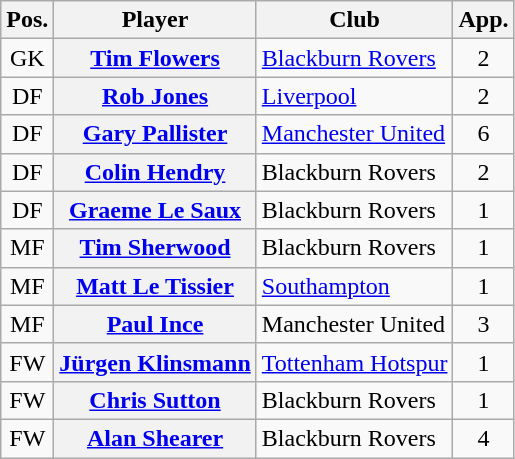<table class="wikitable plainrowheaders" style="text-align: left">
<tr>
<th scope=col>Pos.</th>
<th scope=col>Player</th>
<th scope=col>Club</th>
<th scope=col>App.</th>
</tr>
<tr>
<td style=text-align:center>GK</td>
<th scope=row><a href='#'>Tim Flowers</a> </th>
<td><a href='#'>Blackburn Rovers</a></td>
<td style=text-align:center>2</td>
</tr>
<tr>
<td style=text-align:center>DF</td>
<th scope=row><a href='#'>Rob Jones</a> </th>
<td><a href='#'>Liverpool</a></td>
<td style=text-align:center>2</td>
</tr>
<tr>
<td style=text-align:center>DF</td>
<th scope=row><a href='#'>Gary Pallister</a> </th>
<td><a href='#'>Manchester United</a></td>
<td style=text-align:center>6</td>
</tr>
<tr>
<td style=text-align:center>DF</td>
<th scope=row><a href='#'>Colin Hendry</a></th>
<td>Blackburn Rovers</td>
<td style=text-align:center>2</td>
</tr>
<tr>
<td style=text-align:center>DF</td>
<th scope=row><a href='#'>Graeme Le Saux</a></th>
<td>Blackburn Rovers</td>
<td style=text-align:center>1</td>
</tr>
<tr>
<td style=text-align:center>MF</td>
<th scope=row><a href='#'>Tim Sherwood</a></th>
<td>Blackburn Rovers</td>
<td style=text-align:center>1</td>
</tr>
<tr>
<td style=text-align:center>MF</td>
<th scope=row><a href='#'>Matt Le Tissier</a></th>
<td><a href='#'>Southampton</a></td>
<td style=text-align:center>1</td>
</tr>
<tr>
<td style=text-align:center>MF</td>
<th scope=row><a href='#'>Paul Ince</a> </th>
<td>Manchester United</td>
<td style=text-align:center>3</td>
</tr>
<tr>
<td style=text-align:center>FW</td>
<th scope=row><a href='#'>Jürgen Klinsmann</a></th>
<td><a href='#'>Tottenham Hotspur</a></td>
<td style=text-align:center>1</td>
</tr>
<tr>
<td style=text-align:center>FW</td>
<th scope=row><a href='#'>Chris Sutton</a></th>
<td>Blackburn Rovers</td>
<td style=text-align:center>1</td>
</tr>
<tr>
<td style=text-align:center>FW</td>
<th scope=row><a href='#'>Alan Shearer</a> </th>
<td>Blackburn Rovers</td>
<td style=text-align:center>4</td>
</tr>
</table>
